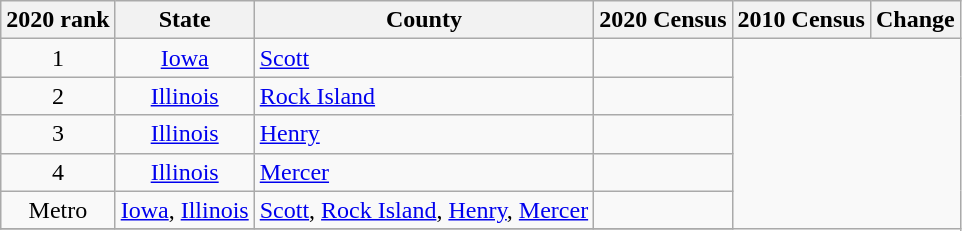<table class="wikitable sortable" style="text-align:center">
<tr>
<th>2020 rank</th>
<th>State</th>
<th>County</th>
<th>2020 Census</th>
<th>2010 Census</th>
<th>Change</th>
</tr>
<tr>
<td>1</td>
<td><a href='#'>Iowa</a></td>
<td align=left><a href='#'>Scott</a></td>
<td></td>
</tr>
<tr>
<td>2</td>
<td><a href='#'>Illinois</a></td>
<td align=left><a href='#'>Rock Island</a></td>
<td></td>
</tr>
<tr>
<td>3</td>
<td><a href='#'>Illinois</a></td>
<td align=left><a href='#'>Henry</a></td>
<td></td>
</tr>
<tr>
<td>4</td>
<td><a href='#'>Illinois</a></td>
<td align=left><a href='#'>Mercer</a></td>
<td></td>
</tr>
<tr class="sortbottom">
<td>Metro</td>
<td><a href='#'>Iowa</a>, <a href='#'>Illinois</a></td>
<td align=left><a href='#'>Scott</a>, <a href='#'>Rock Island</a>, <a href='#'>Henry</a>, <a href='#'>Mercer</a></td>
<td></td>
</tr>
<tr>
</tr>
</table>
